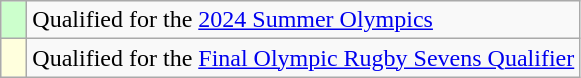<table class="wikitable" style="text-align: left;">
<tr>
<td width=10px bgcolor=#ccffcc></td>
<td>Qualified for the <a href='#'>2024 Summer Olympics</a></td>
</tr>
<tr>
<td width=10px bgcolor=#ffffdd></td>
<td>Qualified for the <a href='#'>Final Olympic Rugby Sevens Qualifier</a></td>
</tr>
</table>
